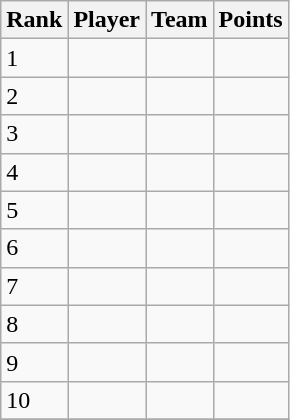<table class="wikitable">
<tr>
<th>Rank</th>
<th>Player</th>
<th>Team</th>
<th>Points</th>
</tr>
<tr>
<td>1</td>
<td></td>
<td></td>
<td></td>
</tr>
<tr>
<td>2</td>
<td></td>
<td></td>
<td></td>
</tr>
<tr>
<td>3</td>
<td></td>
<td></td>
<td></td>
</tr>
<tr>
<td>4</td>
<td></td>
<td></td>
<td></td>
</tr>
<tr>
<td>5</td>
<td></td>
<td></td>
<td></td>
</tr>
<tr>
<td>6</td>
<td></td>
<td></td>
<td></td>
</tr>
<tr>
<td>7</td>
<td></td>
<td></td>
<td></td>
</tr>
<tr>
<td>8</td>
<td></td>
<td></td>
<td></td>
</tr>
<tr>
<td>9</td>
<td></td>
<td></td>
<td></td>
</tr>
<tr>
<td>10</td>
<td></td>
<td></td>
<td></td>
</tr>
<tr>
</tr>
</table>
